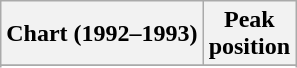<table class="wikitable plainrowheaders" style="text-align:center">
<tr>
<th>Chart (1992–1993)</th>
<th>Peak<br>position</th>
</tr>
<tr>
</tr>
<tr>
</tr>
</table>
